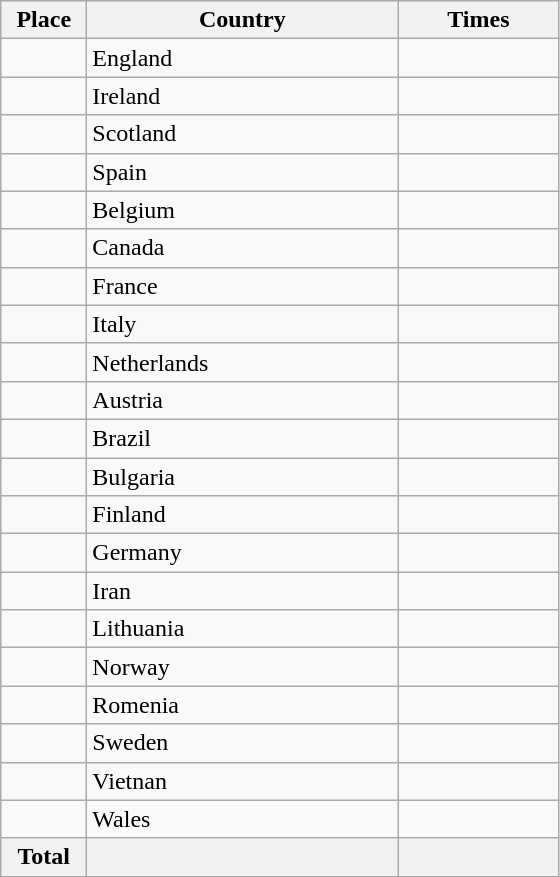<table class="wikitable">
<tr>
<th width="50">Place</th>
<th width="200">Country</th>
<th width="100">Times</th>
</tr>
<tr>
<td></td>
<td> England</td>
<td></td>
</tr>
<tr>
<td></td>
<td> Ireland</td>
<td></td>
</tr>
<tr>
<td></td>
<td> Scotland</td>
<td></td>
</tr>
<tr>
<td></td>
<td> Spain</td>
<td></td>
</tr>
<tr>
<td></td>
<td> Belgium</td>
<td></td>
</tr>
<tr>
<td></td>
<td> Canada</td>
<td></td>
</tr>
<tr>
<td></td>
<td> France</td>
<td></td>
</tr>
<tr>
<td></td>
<td> Italy</td>
<td></td>
</tr>
<tr>
<td></td>
<td> Netherlands</td>
<td></td>
</tr>
<tr>
<td></td>
<td> Austria</td>
<td></td>
</tr>
<tr>
<td></td>
<td> Brazil</td>
<td></td>
</tr>
<tr>
<td></td>
<td> Bulgaria</td>
<td></td>
</tr>
<tr>
<td></td>
<td> Finland</td>
<td></td>
</tr>
<tr>
<td></td>
<td> Germany</td>
<td></td>
</tr>
<tr>
<td></td>
<td> Iran</td>
<td></td>
</tr>
<tr>
<td></td>
<td> Lithuania</td>
<td></td>
</tr>
<tr>
<td></td>
<td> Norway</td>
<td></td>
</tr>
<tr>
<td></td>
<td> Romenia</td>
<td></td>
</tr>
<tr>
<td></td>
<td> Sweden</td>
<td></td>
</tr>
<tr>
<td></td>
<td> Vietnan</td>
<td></td>
</tr>
<tr>
<td></td>
<td> Wales</td>
<td></td>
</tr>
<tr>
<th>Total</th>
<th></th>
<th></th>
</tr>
</table>
